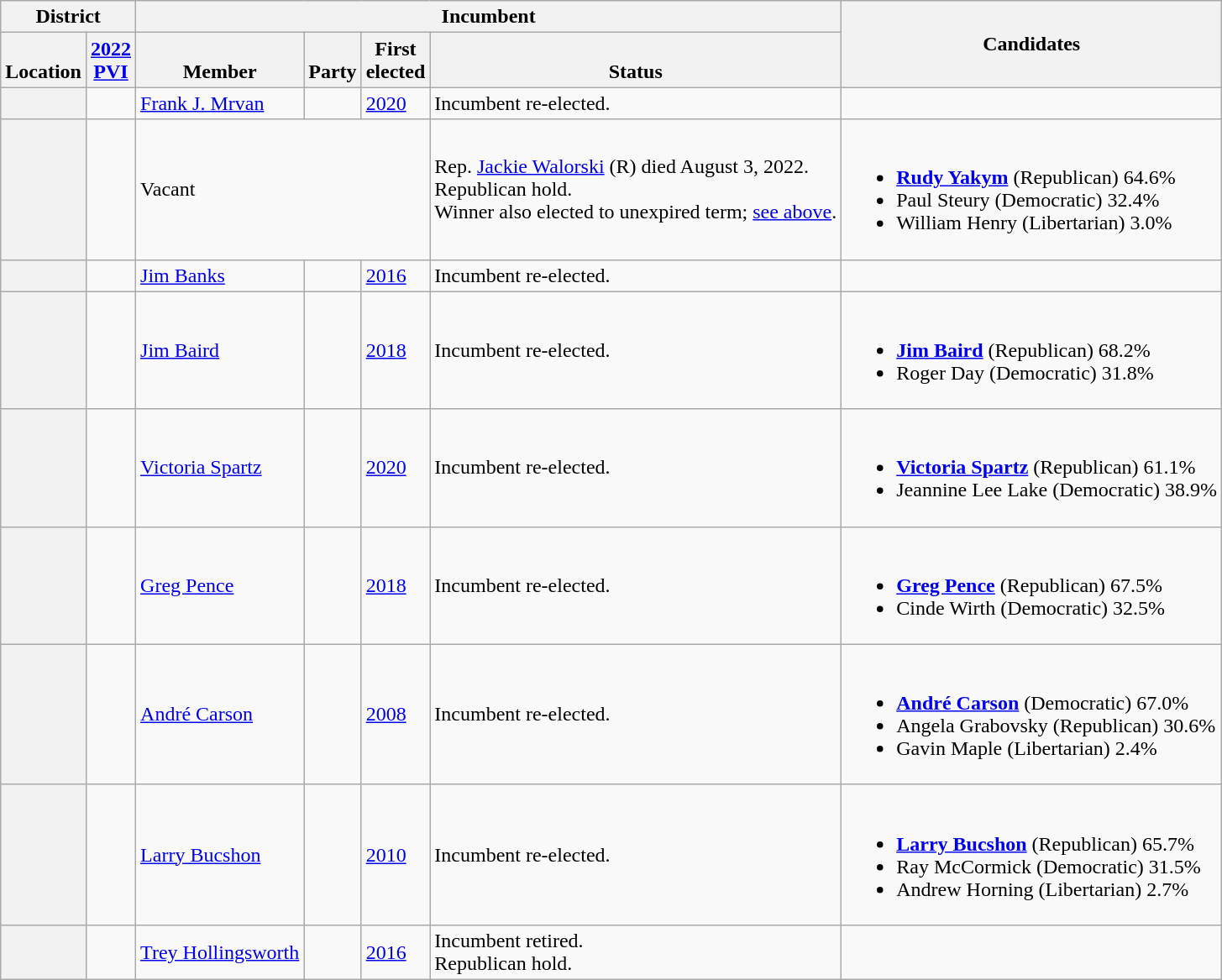<table class="wikitable sortable">
<tr>
<th colspan=2>District</th>
<th colspan=4>Incumbent</th>
<th rowspan=2 class="unsortable">Candidates</th>
</tr>
<tr valign=bottom>
<th>Location</th>
<th><a href='#'>2022<br>PVI</a></th>
<th>Member</th>
<th>Party</th>
<th>First<br>elected</th>
<th>Status</th>
</tr>
<tr>
<th></th>
<td></td>
<td><a href='#'>Frank J. Mrvan</a></td>
<td></td>
<td><a href='#'>2020</a></td>
<td>Incumbent re-elected.</td>
<td nowrap></td>
</tr>
<tr>
<th></th>
<td></td>
<td colspan=3>Vacant</td>
<td>Rep. <a href='#'>Jackie Walorski</a> (R) died August 3, 2022.<br>Republican hold.<br>Winner also elected to unexpired term; <a href='#'>see above</a>.</td>
<td nowrap><br><ul><li> <strong><a href='#'>Rudy Yakym</a></strong> (Republican) 64.6%</li><li>Paul Steury (Democratic) 32.4%</li><li>William Henry (Libertarian) 3.0%</li></ul></td>
</tr>
<tr>
<th></th>
<td></td>
<td><a href='#'>Jim Banks</a></td>
<td></td>
<td><a href='#'>2016</a></td>
<td>Incumbent re-elected.</td>
<td nowrap></td>
</tr>
<tr>
<th></th>
<td></td>
<td><a href='#'>Jim Baird</a></td>
<td></td>
<td><a href='#'>2018</a></td>
<td>Incumbent re-elected.</td>
<td nowrap><br><ul><li> <strong><a href='#'>Jim Baird</a></strong> (Republican) 68.2%</li><li>Roger Day (Democratic) 31.8%</li></ul></td>
</tr>
<tr>
<th></th>
<td></td>
<td><a href='#'>Victoria Spartz</a></td>
<td></td>
<td><a href='#'>2020</a></td>
<td>Incumbent re-elected.</td>
<td nowrap><br><ul><li> <strong><a href='#'>Victoria Spartz</a></strong> (Republican) 61.1%</li><li>Jeannine Lee Lake (Democratic) 38.9%</li></ul></td>
</tr>
<tr>
<th></th>
<td></td>
<td><a href='#'>Greg Pence</a></td>
<td></td>
<td><a href='#'>2018</a></td>
<td>Incumbent re-elected.</td>
<td nowrap><br><ul><li> <strong><a href='#'>Greg Pence</a></strong> (Republican) 67.5%</li><li>Cinde Wirth (Democratic) 32.5%</li></ul></td>
</tr>
<tr>
<th></th>
<td></td>
<td><a href='#'>André Carson</a></td>
<td></td>
<td><a href='#'>2008 </a></td>
<td>Incumbent re-elected.</td>
<td nowrap><br><ul><li> <strong><a href='#'>André Carson</a></strong> (Democratic) 67.0%</li><li>Angela Grabovsky (Republican) 30.6%</li><li>Gavin Maple (Libertarian) 2.4%</li></ul></td>
</tr>
<tr>
<th></th>
<td></td>
<td><a href='#'>Larry Bucshon</a></td>
<td></td>
<td><a href='#'>2010</a></td>
<td>Incumbent re-elected.</td>
<td nowrap><br><ul><li> <strong><a href='#'>Larry Bucshon</a></strong> (Republican) 65.7%</li><li>Ray McCormick (Democratic) 31.5%</li><li>Andrew Horning (Libertarian) 2.7%</li></ul></td>
</tr>
<tr>
<th></th>
<td></td>
<td><a href='#'>Trey Hollingsworth</a></td>
<td></td>
<td><a href='#'>2016</a></td>
<td>Incumbent retired.<br>Republican hold.</td>
<td nowrap></td>
</tr>
</table>
